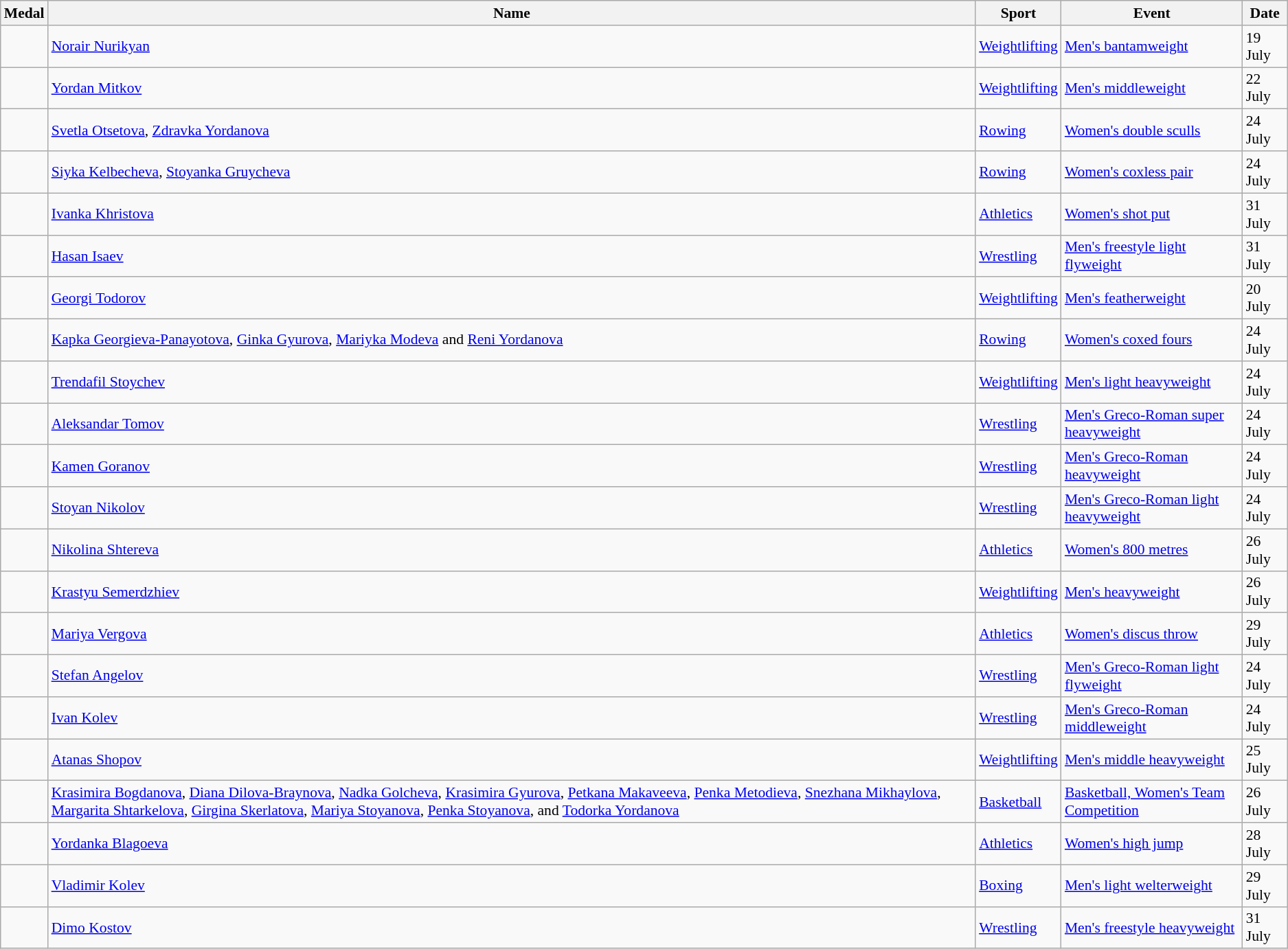<table class="wikitable sortable" style="font-size:90%">
<tr>
<th>Medal</th>
<th>Name</th>
<th>Sport</th>
<th>Event</th>
<th>Date</th>
</tr>
<tr>
<td></td>
<td><a href='#'>Norair Nurikyan</a></td>
<td><a href='#'>Weightlifting</a></td>
<td><a href='#'>Men's bantamweight</a></td>
<td>19 July</td>
</tr>
<tr>
<td></td>
<td><a href='#'>Yordan Mitkov</a></td>
<td><a href='#'>Weightlifting</a></td>
<td><a href='#'>Men's middleweight</a></td>
<td>22 July</td>
</tr>
<tr>
<td></td>
<td><a href='#'>Svetla Otsetova</a>, <a href='#'>Zdravka Yordanova </a></td>
<td><a href='#'>Rowing</a></td>
<td><a href='#'>Women's double sculls</a></td>
<td>24 July</td>
</tr>
<tr>
<td></td>
<td><a href='#'>Siyka Kelbecheva</a>, <a href='#'>Stoyanka Gruycheva</a></td>
<td><a href='#'>Rowing</a></td>
<td><a href='#'>Women's coxless pair</a></td>
<td>24 July</td>
</tr>
<tr>
<td></td>
<td><a href='#'>Ivanka Khristova</a></td>
<td><a href='#'>Athletics</a></td>
<td><a href='#'>Women's shot put</a></td>
<td>31 July</td>
</tr>
<tr>
<td></td>
<td><a href='#'>Hasan Isaev</a></td>
<td><a href='#'>Wrestling</a></td>
<td><a href='#'>Men's freestyle light flyweight</a></td>
<td>31 July</td>
</tr>
<tr>
<td></td>
<td><a href='#'>Georgi Todorov</a></td>
<td><a href='#'>Weightlifting</a></td>
<td><a href='#'>Men's featherweight</a></td>
<td>20 July</td>
</tr>
<tr>
<td></td>
<td><a href='#'>Kapka Georgieva-Panayotova</a>, <a href='#'>Ginka Gyurova</a>, <a href='#'>Mariyka Modeva</a> and <a href='#'>Reni Yordanova</a></td>
<td><a href='#'>Rowing</a></td>
<td><a href='#'>Women's coxed fours</a></td>
<td>24 July</td>
</tr>
<tr>
<td></td>
<td><a href='#'>Trendafil Stoychev</a></td>
<td><a href='#'>Weightlifting</a></td>
<td><a href='#'>Men's light heavyweight</a></td>
<td>24 July</td>
</tr>
<tr>
<td></td>
<td><a href='#'>Aleksandar Tomov</a></td>
<td><a href='#'>Wrestling</a></td>
<td><a href='#'>Men's Greco-Roman super heavyweight</a></td>
<td>24 July</td>
</tr>
<tr>
<td></td>
<td><a href='#'>Kamen Goranov</a></td>
<td><a href='#'>Wrestling</a></td>
<td><a href='#'>Men's Greco-Roman heavyweight</a></td>
<td>24 July</td>
</tr>
<tr>
<td></td>
<td><a href='#'>Stoyan Nikolov</a></td>
<td><a href='#'>Wrestling</a></td>
<td><a href='#'>Men's Greco-Roman light heavyweight</a></td>
<td>24 July</td>
</tr>
<tr>
<td></td>
<td><a href='#'>Nikolina Shtereva</a></td>
<td><a href='#'>Athletics</a></td>
<td><a href='#'>Women's 800 metres</a></td>
<td>26 July</td>
</tr>
<tr>
<td></td>
<td><a href='#'>Krastyu Semerdzhiev</a></td>
<td><a href='#'>Weightlifting</a></td>
<td><a href='#'>Men's heavyweight</a></td>
<td>26 July</td>
</tr>
<tr>
<td></td>
<td><a href='#'>Mariya Vergova</a></td>
<td><a href='#'>Athletics</a></td>
<td><a href='#'>Women's discus throw</a></td>
<td>29 July</td>
</tr>
<tr>
<td></td>
<td><a href='#'>Stefan Angelov</a></td>
<td><a href='#'>Wrestling</a></td>
<td><a href='#'>Men's Greco-Roman light flyweight</a></td>
<td>24 July</td>
</tr>
<tr>
<td></td>
<td><a href='#'>Ivan Kolev</a></td>
<td><a href='#'>Wrestling</a></td>
<td><a href='#'>Men's Greco-Roman middleweight</a></td>
<td>24 July</td>
</tr>
<tr>
<td></td>
<td><a href='#'>Atanas Shopov</a></td>
<td><a href='#'>Weightlifting</a></td>
<td><a href='#'>Men's middle heavyweight</a></td>
<td>25 July</td>
</tr>
<tr>
<td></td>
<td><a href='#'>Krasimira Bogdanova</a>, <a href='#'>Diana Dilova-Braynova</a>, <a href='#'>Nadka Golcheva</a>, <a href='#'>Krasimira Gyurova</a>, <a href='#'>Petkana Makaveeva</a>, <a href='#'>Penka Metodieva</a>, <a href='#'>Snezhana Mikhaylova</a>, <a href='#'>Margarita Shtarkelova</a>, <a href='#'>Girgina Skerlatova</a>, <a href='#'>Mariya Stoyanova</a>, <a href='#'>Penka Stoyanova</a>, and <a href='#'>Todorka Yordanova</a></td>
<td><a href='#'>Basketball</a></td>
<td><a href='#'>Basketball, Women's Team Competition</a></td>
<td>26 July</td>
</tr>
<tr>
<td></td>
<td><a href='#'>Yordanka Blagoeva</a></td>
<td><a href='#'>Athletics</a></td>
<td><a href='#'>Women's high jump</a></td>
<td>28 July</td>
</tr>
<tr>
<td></td>
<td><a href='#'>Vladimir Kolev</a></td>
<td><a href='#'>Boxing</a></td>
<td><a href='#'>Men's light welterweight</a></td>
<td>29 July</td>
</tr>
<tr>
<td></td>
<td><a href='#'>Dimo Kostov</a></td>
<td><a href='#'>Wrestling</a></td>
<td><a href='#'>Men's freestyle heavyweight</a></td>
<td>31 July</td>
</tr>
</table>
